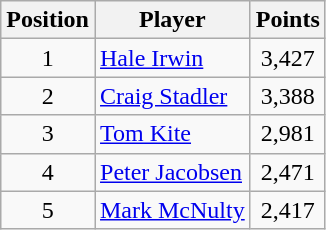<table class="wikitable">
<tr>
<th>Position</th>
<th>Player</th>
<th>Points</th>
</tr>
<tr>
<td align=center>1</td>
<td> <a href='#'>Hale Irwin</a></td>
<td align=center>3,427</td>
</tr>
<tr>
<td align=center>2</td>
<td> <a href='#'>Craig Stadler</a></td>
<td align=center>3,388</td>
</tr>
<tr>
<td align=center>3</td>
<td> <a href='#'>Tom Kite</a></td>
<td align=center>2,981</td>
</tr>
<tr>
<td align=center>4</td>
<td> <a href='#'>Peter Jacobsen</a></td>
<td align=center>2,471</td>
</tr>
<tr>
<td align=center>5</td>
<td> <a href='#'>Mark McNulty</a></td>
<td align=center>2,417</td>
</tr>
</table>
